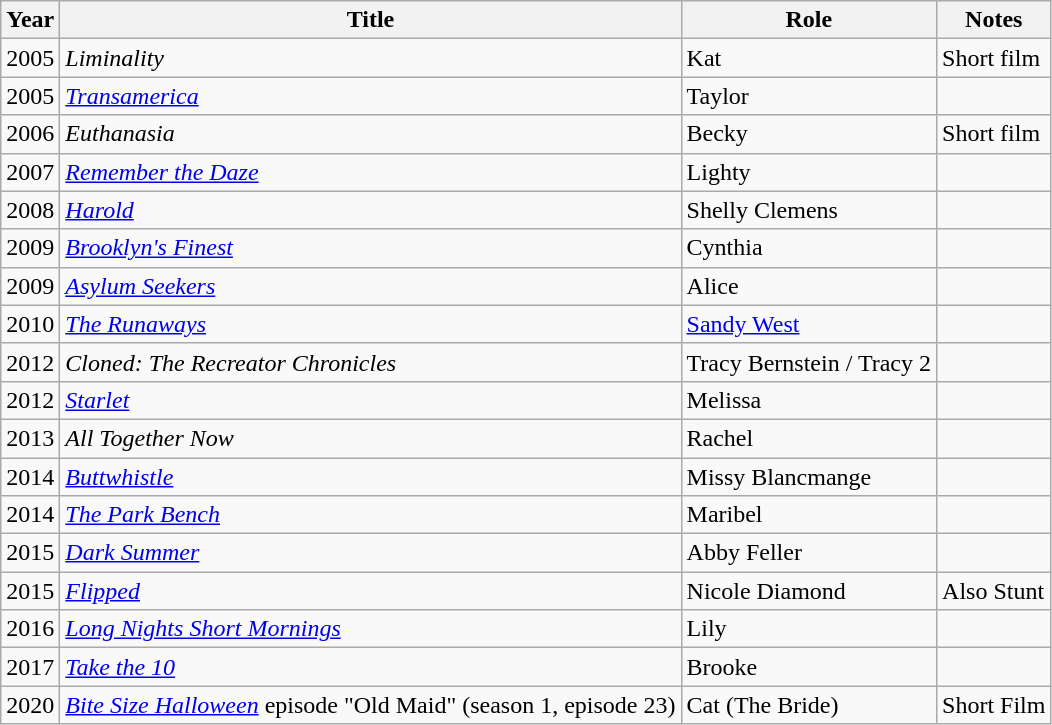<table class="wikitable sortable">
<tr>
<th>Year</th>
<th>Title</th>
<th>Role</th>
<th class="unsortable">Notes</th>
</tr>
<tr>
<td>2005</td>
<td><em>Liminality</em></td>
<td>Kat</td>
<td>Short film</td>
</tr>
<tr>
<td>2005</td>
<td><em><a href='#'>Transamerica</a></em></td>
<td>Taylor</td>
<td></td>
</tr>
<tr>
<td>2006</td>
<td><em>Euthanasia</em></td>
<td>Becky</td>
<td>Short film</td>
</tr>
<tr>
<td>2007</td>
<td><em><a href='#'>Remember the Daze</a></em></td>
<td>Lighty</td>
<td></td>
</tr>
<tr>
<td>2008</td>
<td><em><a href='#'>Harold</a></em></td>
<td>Shelly Clemens</td>
<td></td>
</tr>
<tr>
<td>2009</td>
<td><em><a href='#'>Brooklyn's Finest</a></em></td>
<td>Cynthia</td>
<td></td>
</tr>
<tr>
<td>2009</td>
<td><em><a href='#'>Asylum Seekers</a></em></td>
<td>Alice</td>
<td></td>
</tr>
<tr>
<td>2010</td>
<td><em><a href='#'>The Runaways</a></em></td>
<td><a href='#'>Sandy West</a></td>
<td></td>
</tr>
<tr>
<td>2012</td>
<td><em>Cloned: The Recreator Chronicles</em></td>
<td>Tracy Bernstein / Tracy 2</td>
<td></td>
</tr>
<tr>
<td>2012</td>
<td><em><a href='#'>Starlet</a></em></td>
<td>Melissa</td>
<td></td>
</tr>
<tr>
<td>2013</td>
<td><em>All Together Now</em></td>
<td>Rachel</td>
<td></td>
</tr>
<tr>
<td>2014</td>
<td><em><a href='#'>Buttwhistle</a></em></td>
<td>Missy Blancmange</td>
<td></td>
</tr>
<tr>
<td>2014</td>
<td><em><a href='#'>The Park Bench</a></em></td>
<td>Maribel</td>
<td></td>
</tr>
<tr>
<td>2015</td>
<td><em><a href='#'>Dark Summer</a></em></td>
<td>Abby Feller</td>
<td></td>
</tr>
<tr>
<td>2015</td>
<td><em><a href='#'>Flipped</a></em></td>
<td>Nicole Diamond</td>
<td>Also Stunt</td>
</tr>
<tr>
<td>2016</td>
<td><em><a href='#'>Long Nights Short Mornings</a></em></td>
<td>Lily</td>
<td></td>
</tr>
<tr>
<td>2017</td>
<td><em><a href='#'>Take the 10</a></em></td>
<td>Brooke</td>
<td></td>
</tr>
<tr>
<td>2020</td>
<td><em><a href='#'>Bite Size Halloween</a></em> episode "Old Maid" (season 1, episode 23)</td>
<td>Cat (The Bride)</td>
<td>Short Film</td>
</tr>
</table>
